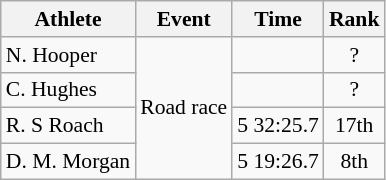<table class=wikitable style="font-size:90%;">
<tr>
<th>Athlete</th>
<th>Event</th>
<th>Time</th>
<th>Rank</th>
</tr>
<tr align=center>
<td align=left>N. Hooper</td>
<td align=left rowspan=4>Road race</td>
<td></td>
<td>?</td>
</tr>
<tr align=center>
<td align=left>C. Hughes</td>
<td></td>
<td>?</td>
</tr>
<tr align=center>
<td align=left>R. S Roach</td>
<td>5 32:25.7</td>
<td>17th</td>
</tr>
<tr align=center>
<td align=left>D. M. Morgan</td>
<td>5 19:26.7</td>
<td>8th</td>
</tr>
</table>
